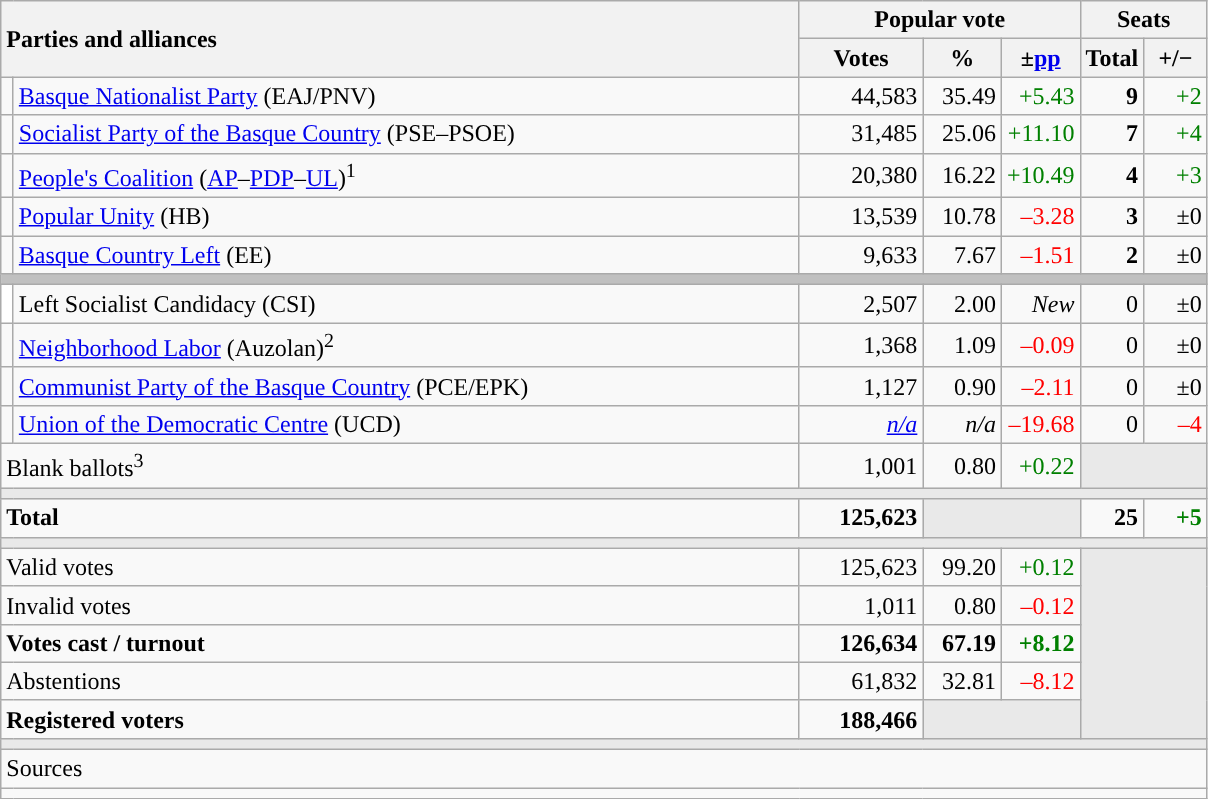<table class="wikitable" style="text-align:right;">
<tr>
<th style="text-align:left;" rowspan="2" colspan="2" width="525">Parties and alliances</th>
<th colspan="3">Popular vote</th>
<th colspan="2">Seats</th>
</tr>
<tr>
<th width="75">Votes</th>
<th width="45">%</th>
<th width="45">±<a href='#'>pp</a></th>
<th width="35">Total</th>
<th width="35">+/−</th>
</tr>
<tr>
<td width="1" style="color:inherit;background:"></td>
<td align="left"><a href='#'>Basque Nationalist Party</a> (EAJ/PNV)</td>
<td>44,583</td>
<td>35.49</td>
<td style="color:green;">+5.43</td>
<td><strong>9</strong></td>
<td style="color:green;">+2</td>
</tr>
<tr>
<td style="color:inherit;background:"></td>
<td align="left"><a href='#'>Socialist Party of the Basque Country</a> (PSE–PSOE)</td>
<td>31,485</td>
<td>25.06</td>
<td style="color:green;">+11.10</td>
<td><strong>7</strong></td>
<td style="color:green;">+4</td>
</tr>
<tr>
<td style="color:inherit;background:"></td>
<td align="left"><a href='#'>People's Coalition</a> (<a href='#'>AP</a>–<a href='#'>PDP</a>–<a href='#'>UL</a>)<sup>1</sup></td>
<td>20,380</td>
<td>16.22</td>
<td style="color:green;">+10.49</td>
<td><strong>4</strong></td>
<td style="color:green;">+3</td>
</tr>
<tr>
<td style="color:inherit;background:"></td>
<td align="left"><a href='#'>Popular Unity</a> (HB)</td>
<td>13,539</td>
<td>10.78</td>
<td style="color:red;">–3.28</td>
<td><strong>3</strong></td>
<td>±0</td>
</tr>
<tr>
<td style="color:inherit;background:"></td>
<td align="left"><a href='#'>Basque Country Left</a> (EE)</td>
<td>9,633</td>
<td>7.67</td>
<td style="color:red;">–1.51</td>
<td><strong>2</strong></td>
<td>±0</td>
</tr>
<tr>
<td colspan="7" bgcolor="#C0C0C0"></td>
</tr>
<tr>
<td bgcolor="white"></td>
<td align="left">Left Socialist Candidacy (CSI)</td>
<td>2,507</td>
<td>2.00</td>
<td><em>New</em></td>
<td>0</td>
<td>±0</td>
</tr>
<tr>
<td style="color:inherit;background:"></td>
<td align="left"><a href='#'>Neighborhood Labor</a> (Auzolan)<sup>2</sup></td>
<td>1,368</td>
<td>1.09</td>
<td style="color:red;">–0.09</td>
<td>0</td>
<td>±0</td>
</tr>
<tr>
<td style="color:inherit;background:"></td>
<td align="left"><a href='#'>Communist Party of the Basque Country</a> (PCE/EPK)</td>
<td>1,127</td>
<td>0.90</td>
<td style="color:red;">–2.11</td>
<td>0</td>
<td>±0</td>
</tr>
<tr>
<td style="color:inherit;background:"></td>
<td align="left"><a href='#'>Union of the Democratic Centre</a> (UCD)</td>
<td><em><a href='#'>n/a</a></em></td>
<td><em>n/a</em></td>
<td style="color:red;">–19.68</td>
<td>0</td>
<td style="color:red;">–4</td>
</tr>
<tr>
<td align="left" colspan="2">Blank ballots<sup>3</sup></td>
<td>1,001</td>
<td>0.80</td>
<td style="color:green;">+0.22</td>
<td bgcolor="#E9E9E9" colspan="2"></td>
</tr>
<tr>
<td colspan="7" bgcolor="#E9E9E9"></td>
</tr>
<tr style="font-weight:bold;">
<td align="left" colspan="2">Total</td>
<td>125,623</td>
<td bgcolor="#E9E9E9" colspan="2"></td>
<td>25</td>
<td style="color:green;">+5</td>
</tr>
<tr>
<td colspan="7" bgcolor="#E9E9E9"></td>
</tr>
<tr>
<td align="left" colspan="2">Valid votes</td>
<td>125,623</td>
<td>99.20</td>
<td style="color:green;">+0.12</td>
<td bgcolor="#E9E9E9" colspan="2" rowspan="5"></td>
</tr>
<tr>
<td align="left" colspan="2">Invalid votes</td>
<td>1,011</td>
<td>0.80</td>
<td style="color:red;">–0.12</td>
</tr>
<tr style="font-weight:bold;">
<td align="left" colspan="2">Votes cast / turnout</td>
<td>126,634</td>
<td>67.19</td>
<td style="color:green;">+8.12</td>
</tr>
<tr>
<td align="left" colspan="2">Abstentions</td>
<td>61,832</td>
<td>32.81</td>
<td style="color:red;">–8.12</td>
</tr>
<tr style="font-weight:bold;">
<td align="left" colspan="2">Registered voters</td>
<td>188,466</td>
<td bgcolor="#E9E9E9" colspan="2"></td>
</tr>
<tr>
<td colspan="7" bgcolor="#E9E9E9"></td>
</tr>
<tr>
<td align="left" colspan="7">Sources</td>
</tr>
<tr>
<td colspan="7" style="text-align:left; max-width:790px;"></td>
</tr>
</table>
